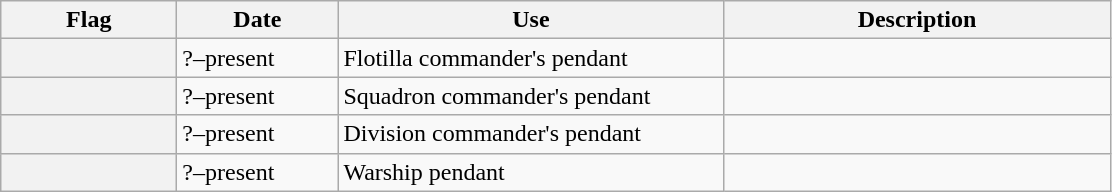<table class="wikitable">
<tr>
<th width="110">Flag</th>
<th width="100">Date</th>
<th width="250">Use</th>
<th width="250">Description</th>
</tr>
<tr>
<th style="text-align:left"></th>
<td>?–present</td>
<td>Flotilla commander's pendant</td>
<td></td>
</tr>
<tr>
<th style="text-align:left"></th>
<td>?–present</td>
<td>Squadron commander's pendant</td>
<td></td>
</tr>
<tr>
<th style="text-align:left"></th>
<td>?–present</td>
<td>Division commander's pendant</td>
<td></td>
</tr>
<tr>
<th style="text-align:left"></th>
<td>?–present</td>
<td>Warship pendant</td>
<td></td>
</tr>
</table>
